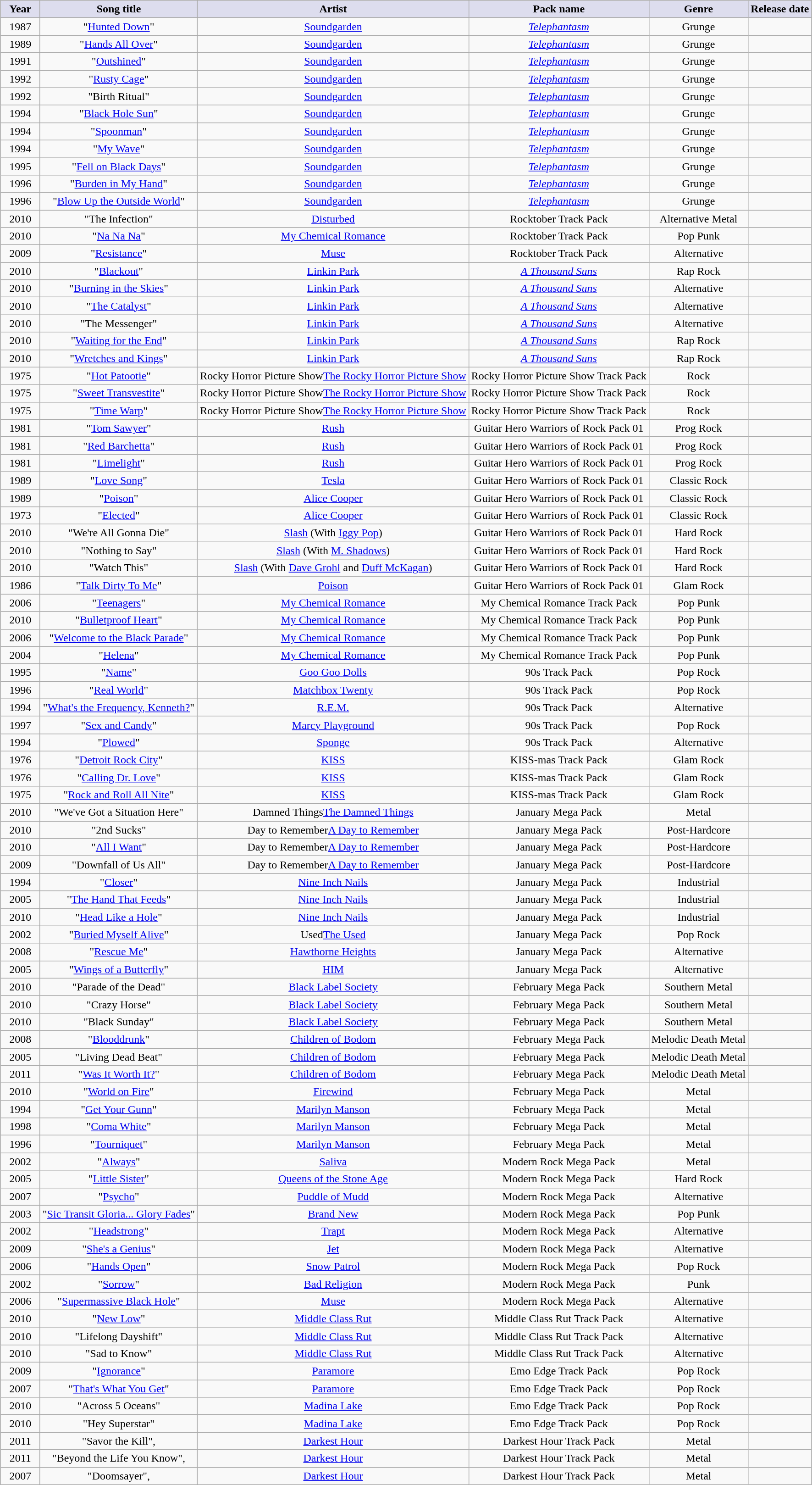<table class="wikitable sortable" style="text-align:center; margin: 5px;">
<tr>
<th style="background:#dde; width:50px;">Year</th>
<th style="background:#dde;">Song title</th>
<th style="background:#dde;">Artist</th>
<th style="background:#dde;">Pack name</th>
<th style="background:#dde;">Genre</th>
<th style="background:#dde;">Release date</th>
</tr>
<tr>
<td>1987</td>
<td>"<a href='#'>Hunted Down</a>"</td>
<td><a href='#'>Soundgarden</a></td>
<td><em><a href='#'>Telephantasm</a></em></td>
<td>Grunge</td>
<td></td>
</tr>
<tr>
<td>1989</td>
<td>"<a href='#'>Hands All Over</a>"</td>
<td><a href='#'>Soundgarden</a></td>
<td><em><a href='#'>Telephantasm</a></em></td>
<td>Grunge</td>
<td></td>
</tr>
<tr>
<td>1991</td>
<td>"<a href='#'>Outshined</a>"</td>
<td><a href='#'>Soundgarden</a></td>
<td><em><a href='#'>Telephantasm</a></em></td>
<td>Grunge</td>
<td></td>
</tr>
<tr>
<td>1992</td>
<td>"<a href='#'>Rusty Cage</a>"</td>
<td><a href='#'>Soundgarden</a></td>
<td><em><a href='#'>Telephantasm</a></em></td>
<td>Grunge</td>
<td></td>
</tr>
<tr>
<td>1992</td>
<td>"Birth Ritual"</td>
<td><a href='#'>Soundgarden</a></td>
<td><em><a href='#'>Telephantasm</a></em></td>
<td>Grunge</td>
<td></td>
</tr>
<tr>
<td>1994</td>
<td>"<a href='#'>Black Hole Sun</a>"</td>
<td><a href='#'>Soundgarden</a></td>
<td><em><a href='#'>Telephantasm</a></em></td>
<td>Grunge</td>
<td></td>
</tr>
<tr>
<td>1994</td>
<td>"<a href='#'>Spoonman</a>"</td>
<td><a href='#'>Soundgarden</a></td>
<td><em><a href='#'>Telephantasm</a></em></td>
<td>Grunge</td>
<td></td>
</tr>
<tr>
<td>1994</td>
<td>"<a href='#'>My Wave</a>"</td>
<td><a href='#'>Soundgarden</a></td>
<td><em><a href='#'>Telephantasm</a></em></td>
<td>Grunge</td>
<td></td>
</tr>
<tr>
<td>1995</td>
<td>"<a href='#'>Fell on Black Days</a>"</td>
<td><a href='#'>Soundgarden</a></td>
<td><em><a href='#'>Telephantasm</a></em></td>
<td>Grunge</td>
<td></td>
</tr>
<tr>
<td>1996</td>
<td>"<a href='#'>Burden in My Hand</a>"</td>
<td><a href='#'>Soundgarden</a></td>
<td><em><a href='#'>Telephantasm</a></em></td>
<td>Grunge</td>
<td></td>
</tr>
<tr>
<td>1996</td>
<td>"<a href='#'>Blow Up the Outside World</a>"</td>
<td><a href='#'>Soundgarden</a></td>
<td><em><a href='#'>Telephantasm</a></em></td>
<td>Grunge</td>
<td></td>
</tr>
<tr>
<td>2010</td>
<td>"The Infection"</td>
<td><a href='#'>Disturbed</a></td>
<td>Rocktober Track Pack</td>
<td>Alternative Metal</td>
<td></td>
</tr>
<tr>
<td>2010</td>
<td>"<a href='#'>Na Na Na</a>"</td>
<td><a href='#'>My Chemical Romance</a></td>
<td>Rocktober Track Pack</td>
<td>Pop Punk</td>
<td></td>
</tr>
<tr>
<td>2009</td>
<td>"<a href='#'>Resistance</a>"</td>
<td><a href='#'>Muse</a></td>
<td>Rocktober Track Pack</td>
<td>Alternative</td>
<td></td>
</tr>
<tr>
<td>2010</td>
<td>"<a href='#'>Blackout</a>"</td>
<td><a href='#'>Linkin Park</a></td>
<td><em><a href='#'>A Thousand Suns</a></em></td>
<td>Rap Rock</td>
<td></td>
</tr>
<tr>
<td>2010</td>
<td>"<a href='#'>Burning in the Skies</a>"</td>
<td><a href='#'>Linkin Park</a></td>
<td><em><a href='#'>A Thousand Suns</a></em></td>
<td>Alternative</td>
<td></td>
</tr>
<tr>
<td>2010</td>
<td>"<a href='#'>The Catalyst</a>"</td>
<td><a href='#'>Linkin Park</a></td>
<td><em><a href='#'>A Thousand Suns</a></em></td>
<td>Alternative</td>
<td></td>
</tr>
<tr>
<td>2010</td>
<td>"The Messenger"</td>
<td><a href='#'>Linkin Park</a></td>
<td><em><a href='#'>A Thousand Suns</a></em></td>
<td>Alternative</td>
<td></td>
</tr>
<tr>
<td>2010</td>
<td>"<a href='#'>Waiting for the End</a>"</td>
<td><a href='#'>Linkin Park</a></td>
<td><em><a href='#'>A Thousand Suns</a></em></td>
<td>Rap Rock</td>
<td></td>
</tr>
<tr>
<td>2010</td>
<td>"<a href='#'>Wretches and Kings</a>"</td>
<td><a href='#'>Linkin Park</a></td>
<td><em><a href='#'>A Thousand Suns</a></em></td>
<td>Rap Rock</td>
<td></td>
</tr>
<tr>
<td>1975</td>
<td>"<a href='#'>Hot Patootie</a>"</td>
<td><span>Rocky Horror Picture Show</span><a href='#'>The Rocky Horror Picture Show</a></td>
<td>Rocky Horror Picture Show Track Pack</td>
<td>Rock</td>
<td></td>
</tr>
<tr>
<td>1975</td>
<td>"<a href='#'>Sweet Transvestite</a>"</td>
<td><span>Rocky Horror Picture Show</span><a href='#'>The Rocky Horror Picture Show</a></td>
<td>Rocky Horror Picture Show Track Pack</td>
<td>Rock</td>
<td></td>
</tr>
<tr>
<td>1975</td>
<td>"<a href='#'>Time Warp</a>"</td>
<td><span>Rocky Horror Picture Show</span><a href='#'>The Rocky Horror Picture Show</a></td>
<td>Rocky Horror Picture Show Track Pack</td>
<td>Rock</td>
<td></td>
</tr>
<tr>
<td>1981</td>
<td>"<a href='#'>Tom Sawyer</a>"</td>
<td><a href='#'>Rush</a></td>
<td>Guitar Hero Warriors of Rock Pack 01</td>
<td>Prog Rock</td>
<td></td>
</tr>
<tr>
<td>1981</td>
<td>"<a href='#'>Red Barchetta</a>"</td>
<td><a href='#'>Rush</a></td>
<td>Guitar Hero Warriors of Rock Pack 01</td>
<td>Prog Rock</td>
<td></td>
</tr>
<tr>
<td>1981</td>
<td>"<a href='#'>Limelight</a>"</td>
<td><a href='#'>Rush</a></td>
<td>Guitar Hero Warriors of Rock Pack 01</td>
<td>Prog Rock</td>
<td></td>
</tr>
<tr>
<td>1989</td>
<td>"<a href='#'>Love Song</a>"</td>
<td><a href='#'>Tesla</a></td>
<td>Guitar Hero Warriors of Rock Pack 01</td>
<td>Classic Rock</td>
<td></td>
</tr>
<tr>
<td>1989</td>
<td>"<a href='#'>Poison</a>"</td>
<td><a href='#'>Alice Cooper</a></td>
<td>Guitar Hero Warriors of Rock Pack 01</td>
<td>Classic Rock</td>
<td></td>
</tr>
<tr>
<td>1973</td>
<td>"<a href='#'>Elected</a>"</td>
<td><a href='#'>Alice Cooper</a></td>
<td>Guitar Hero Warriors of Rock Pack 01</td>
<td>Classic Rock</td>
<td></td>
</tr>
<tr>
<td>2010</td>
<td>"We're All Gonna Die"</td>
<td><a href='#'>Slash</a> (With <a href='#'>Iggy Pop</a>)</td>
<td>Guitar Hero Warriors of Rock Pack 01</td>
<td>Hard Rock</td>
<td></td>
</tr>
<tr>
<td>2010</td>
<td>"Nothing to Say"</td>
<td><a href='#'>Slash</a> (With <a href='#'>M. Shadows</a>)</td>
<td>Guitar Hero Warriors of Rock Pack 01</td>
<td>Hard Rock</td>
<td></td>
</tr>
<tr>
<td>2010</td>
<td>"Watch This"</td>
<td><a href='#'>Slash</a> (With <a href='#'>Dave Grohl</a> and <a href='#'>Duff McKagan</a>)</td>
<td>Guitar Hero Warriors of Rock Pack 01</td>
<td>Hard Rock</td>
<td></td>
</tr>
<tr>
<td>1986</td>
<td>"<a href='#'>Talk Dirty To Me</a>"</td>
<td><a href='#'>Poison</a></td>
<td>Guitar Hero Warriors of Rock Pack 01</td>
<td>Glam Rock</td>
<td></td>
</tr>
<tr>
<td>2006</td>
<td>"<a href='#'>Teenagers</a>"</td>
<td><a href='#'>My Chemical Romance</a></td>
<td>My Chemical Romance Track Pack</td>
<td>Pop Punk</td>
<td></td>
</tr>
<tr>
<td>2010</td>
<td>"<a href='#'>Bulletproof Heart</a>"</td>
<td><a href='#'>My Chemical Romance</a></td>
<td>My Chemical Romance Track Pack</td>
<td>Pop Punk</td>
<td></td>
</tr>
<tr>
<td>2006</td>
<td>"<a href='#'>Welcome to the Black Parade</a>"</td>
<td><a href='#'>My Chemical Romance</a></td>
<td>My Chemical Romance Track Pack</td>
<td>Pop Punk</td>
<td></td>
</tr>
<tr>
<td>2004</td>
<td>"<a href='#'>Helena</a>"</td>
<td><a href='#'>My Chemical Romance</a></td>
<td>My Chemical Romance Track Pack</td>
<td>Pop Punk</td>
<td></td>
</tr>
<tr>
<td>1995</td>
<td>"<a href='#'>Name</a>"</td>
<td><a href='#'>Goo Goo Dolls</a></td>
<td>90s Track Pack</td>
<td>Pop Rock</td>
<td></td>
</tr>
<tr>
<td>1996</td>
<td>"<a href='#'>Real World</a>"</td>
<td><a href='#'>Matchbox Twenty</a></td>
<td>90s Track Pack</td>
<td>Pop Rock</td>
<td></td>
</tr>
<tr>
<td>1994</td>
<td>"<a href='#'>What's the Frequency, Kenneth?</a>"</td>
<td><a href='#'>R.E.M.</a></td>
<td>90s Track Pack</td>
<td>Alternative</td>
<td></td>
</tr>
<tr>
<td>1997</td>
<td>"<a href='#'>Sex and Candy</a>"</td>
<td><a href='#'>Marcy Playground</a></td>
<td>90s Track Pack</td>
<td>Pop Rock</td>
<td></td>
</tr>
<tr>
<td>1994</td>
<td>"<a href='#'>Plowed</a>"</td>
<td><a href='#'>Sponge</a></td>
<td>90s Track Pack</td>
<td>Alternative</td>
<td></td>
</tr>
<tr>
<td>1976</td>
<td>"<a href='#'>Detroit Rock City</a>"</td>
<td><a href='#'>KISS</a></td>
<td>KISS-mas Track Pack</td>
<td>Glam Rock</td>
<td></td>
</tr>
<tr>
<td>1976</td>
<td>"<a href='#'>Calling Dr. Love</a>"</td>
<td><a href='#'>KISS</a></td>
<td>KISS-mas Track Pack</td>
<td>Glam Rock</td>
<td></td>
</tr>
<tr>
<td>1975</td>
<td>"<a href='#'>Rock and Roll All Nite</a>"</td>
<td><a href='#'>KISS</a></td>
<td>KISS-mas Track Pack</td>
<td>Glam Rock</td>
<td></td>
</tr>
<tr>
<td>2010</td>
<td>"We've Got a Situation Here"</td>
<td><span>Damned Things</span><a href='#'>The Damned Things</a></td>
<td>January Mega Pack</td>
<td>Metal</td>
<td></td>
</tr>
<tr>
<td>2010</td>
<td>"2nd Sucks"</td>
<td><span>Day to Remember</span><a href='#'>A Day to Remember</a></td>
<td>January Mega Pack</td>
<td>Post-Hardcore</td>
<td></td>
</tr>
<tr>
<td>2010</td>
<td>"<a href='#'>All I Want</a>"</td>
<td><span>Day to Remember</span><a href='#'>A Day to Remember</a></td>
<td>January Mega Pack</td>
<td>Post-Hardcore</td>
<td></td>
</tr>
<tr>
<td>2009</td>
<td>"Downfall of Us All"</td>
<td><span>Day to Remember</span><a href='#'>A Day to Remember</a></td>
<td>January Mega Pack</td>
<td>Post-Hardcore</td>
<td></td>
</tr>
<tr>
<td>1994</td>
<td>"<a href='#'>Closer</a>"</td>
<td><a href='#'>Nine Inch Nails</a></td>
<td>January Mega Pack</td>
<td>Industrial</td>
<td></td>
</tr>
<tr>
<td>2005</td>
<td>"<a href='#'>The Hand That Feeds</a>"</td>
<td><a href='#'>Nine Inch Nails</a></td>
<td>January Mega Pack</td>
<td>Industrial</td>
<td></td>
</tr>
<tr>
<td>2010</td>
<td>"<a href='#'>Head Like a Hole</a>"</td>
<td><a href='#'>Nine Inch Nails</a></td>
<td>January Mega Pack</td>
<td>Industrial</td>
<td></td>
</tr>
<tr>
<td>2002</td>
<td>"<a href='#'>Buried Myself Alive</a>"</td>
<td><span>Used</span><a href='#'>The Used</a></td>
<td>January Mega Pack</td>
<td>Pop Rock</td>
<td></td>
</tr>
<tr>
<td>2008</td>
<td>"<a href='#'>Rescue Me</a>"</td>
<td><a href='#'>Hawthorne Heights</a></td>
<td>January Mega Pack</td>
<td>Alternative</td>
<td></td>
</tr>
<tr>
<td>2005</td>
<td>"<a href='#'>Wings of a Butterfly</a>"</td>
<td><a href='#'>HIM</a></td>
<td>January Mega Pack</td>
<td>Alternative</td>
<td></td>
</tr>
<tr>
<td>2010</td>
<td>"Parade of the Dead"</td>
<td><a href='#'>Black Label Society</a></td>
<td>February Mega Pack</td>
<td>Southern Metal</td>
<td></td>
</tr>
<tr>
<td>2010</td>
<td>"Crazy Horse"</td>
<td><a href='#'>Black Label Society</a></td>
<td>February Mega Pack</td>
<td>Southern Metal</td>
<td></td>
</tr>
<tr>
<td>2010</td>
<td>"Black Sunday"</td>
<td><a href='#'>Black Label Society</a></td>
<td>February Mega Pack</td>
<td>Southern Metal</td>
<td></td>
</tr>
<tr>
<td>2008</td>
<td>"<a href='#'>Blooddrunk</a>"</td>
<td><a href='#'>Children of Bodom</a></td>
<td>February Mega Pack</td>
<td>Melodic Death Metal</td>
<td></td>
</tr>
<tr>
<td>2005</td>
<td>"Living Dead Beat"</td>
<td><a href='#'>Children of Bodom</a></td>
<td>February Mega Pack</td>
<td>Melodic Death Metal</td>
<td></td>
</tr>
<tr>
<td>2011</td>
<td>"<a href='#'>Was It Worth It?</a>"</td>
<td><a href='#'>Children of Bodom</a></td>
<td>February Mega Pack</td>
<td>Melodic Death Metal</td>
<td></td>
</tr>
<tr>
<td>2010</td>
<td>"<a href='#'>World on Fire</a>"</td>
<td><a href='#'>Firewind</a></td>
<td>February Mega Pack</td>
<td>Metal</td>
<td></td>
</tr>
<tr>
<td>1994</td>
<td>"<a href='#'>Get Your Gunn</a>"</td>
<td><a href='#'>Marilyn Manson</a></td>
<td>February Mega Pack</td>
<td>Metal</td>
<td></td>
</tr>
<tr>
<td>1998</td>
<td>"<a href='#'>Coma White</a>"</td>
<td><a href='#'>Marilyn Manson</a></td>
<td>February Mega Pack</td>
<td>Metal</td>
<td></td>
</tr>
<tr>
<td>1996</td>
<td>"<a href='#'>Tourniquet</a>"</td>
<td><a href='#'>Marilyn Manson</a></td>
<td>February Mega Pack</td>
<td>Metal</td>
<td></td>
</tr>
<tr>
<td>2002</td>
<td>"<a href='#'>Always</a>"</td>
<td><a href='#'>Saliva</a></td>
<td>Modern Rock Mega Pack</td>
<td>Metal</td>
<td></td>
</tr>
<tr>
<td>2005</td>
<td>"<a href='#'>Little Sister</a>"</td>
<td><a href='#'>Queens of the Stone Age</a></td>
<td>Modern Rock Mega Pack</td>
<td>Hard Rock</td>
<td></td>
</tr>
<tr>
<td>2007</td>
<td>"<a href='#'>Psycho</a>"</td>
<td><a href='#'>Puddle of Mudd</a></td>
<td>Modern Rock Mega Pack</td>
<td>Alternative</td>
<td></td>
</tr>
<tr>
<td>2003</td>
<td>"<a href='#'>Sic Transit Gloria... Glory Fades</a>"</td>
<td><a href='#'>Brand New</a></td>
<td>Modern Rock Mega Pack</td>
<td>Pop Punk</td>
<td></td>
</tr>
<tr>
<td>2002</td>
<td>"<a href='#'>Headstrong</a>"</td>
<td><a href='#'>Trapt</a></td>
<td>Modern Rock Mega Pack</td>
<td>Alternative</td>
<td></td>
</tr>
<tr>
<td>2009</td>
<td>"<a href='#'>She's a Genius</a>"</td>
<td><a href='#'>Jet</a></td>
<td>Modern Rock Mega Pack</td>
<td>Alternative</td>
<td></td>
</tr>
<tr>
<td>2006</td>
<td>"<a href='#'>Hands Open</a>"</td>
<td><a href='#'>Snow Patrol</a></td>
<td>Modern Rock Mega Pack</td>
<td>Pop Rock</td>
<td></td>
</tr>
<tr>
<td>2002</td>
<td>"<a href='#'>Sorrow</a>"</td>
<td><a href='#'>Bad Religion</a></td>
<td>Modern Rock Mega Pack</td>
<td>Punk</td>
<td></td>
</tr>
<tr>
<td>2006</td>
<td>"<a href='#'>Supermassive Black Hole</a>"</td>
<td><a href='#'>Muse</a></td>
<td>Modern Rock Mega Pack</td>
<td>Alternative</td>
<td></td>
</tr>
<tr>
<td>2010</td>
<td>"<a href='#'>New Low</a>"</td>
<td><a href='#'>Middle Class Rut</a></td>
<td>Middle Class Rut Track Pack</td>
<td>Alternative</td>
<td></td>
</tr>
<tr>
<td>2010</td>
<td>"Lifelong Dayshift"</td>
<td><a href='#'>Middle Class Rut</a></td>
<td>Middle Class Rut Track Pack</td>
<td>Alternative</td>
<td></td>
</tr>
<tr>
<td>2010</td>
<td>"Sad to Know"</td>
<td><a href='#'>Middle Class Rut</a></td>
<td>Middle Class Rut Track Pack</td>
<td>Alternative</td>
<td></td>
</tr>
<tr>
<td>2009</td>
<td>"<a href='#'>Ignorance</a>"</td>
<td><a href='#'>Paramore</a></td>
<td>Emo Edge Track Pack</td>
<td>Pop Rock</td>
<td></td>
</tr>
<tr>
<td>2007</td>
<td>"<a href='#'>That's What You Get</a>"</td>
<td><a href='#'>Paramore</a></td>
<td>Emo Edge Track Pack</td>
<td>Pop Rock</td>
<td></td>
</tr>
<tr>
<td>2010</td>
<td>"Across 5 Oceans"</td>
<td><a href='#'>Madina Lake</a></td>
<td>Emo Edge Track Pack</td>
<td>Pop Rock</td>
<td></td>
</tr>
<tr>
<td>2010</td>
<td>"Hey Superstar"</td>
<td><a href='#'>Madina Lake</a></td>
<td>Emo Edge Track Pack</td>
<td>Pop Rock</td>
<td></td>
</tr>
<tr>
<td>2011</td>
<td>"Savor the Kill", </td>
<td><a href='#'>Darkest Hour</a></td>
<td>Darkest Hour Track Pack</td>
<td>Metal</td>
<td></td>
</tr>
<tr>
<td>2011</td>
<td>"Beyond the Life You Know", </td>
<td><a href='#'>Darkest Hour</a></td>
<td>Darkest Hour Track Pack</td>
<td>Metal</td>
<td></td>
</tr>
<tr>
<td>2007</td>
<td>"Doomsayer", </td>
<td><a href='#'>Darkest Hour</a></td>
<td>Darkest Hour Track Pack</td>
<td>Metal</td>
<td></td>
</tr>
</table>
